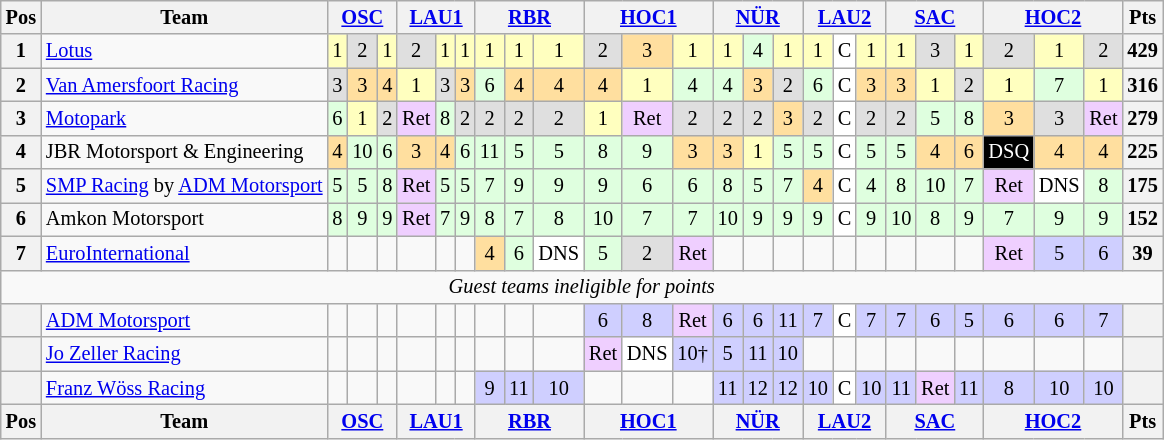<table align=left| class="wikitable" style="font-size: 85%; text-align: center">
<tr valign="top">
<th valign=middle>Pos</th>
<th valign=middle>Team</th>
<th colspan=3><a href='#'>OSC</a></th>
<th colspan=3><a href='#'>LAU1</a></th>
<th colspan=3><a href='#'>RBR</a></th>
<th colspan=3><a href='#'>HOC1</a></th>
<th colspan=3><a href='#'>NÜR</a></th>
<th colspan=3><a href='#'>LAU2</a></th>
<th colspan=3><a href='#'>SAC</a></th>
<th colspan=3><a href='#'>HOC2</a></th>
<th valign="middle">Pts</th>
</tr>
<tr>
<th>1</th>
<td align=left> <a href='#'>Lotus</a></td>
<td style="background:#FFFFBF;">1</td>
<td style="background:#DFDFDF;">2</td>
<td style="background:#FFFFBF;">1</td>
<td style="background:#DFDFDF;">2</td>
<td style="background:#FFFFBF;">1</td>
<td style="background:#FFFFBF;">1</td>
<td style="background:#FFFFBF;">1</td>
<td style="background:#FFFFBF;">1</td>
<td style="background:#FFFFBF;">1</td>
<td style="background:#DFDFDF;">2</td>
<td style="background:#FFDF9F;">3</td>
<td style="background:#FFFFBF;">1</td>
<td style="background:#FFFFBF;">1</td>
<td style="background:#DFFFDF;">4</td>
<td style="background:#FFFFBF;">1</td>
<td style="background:#FFFFBF;">1</td>
<td style="background:#FFFFFF;">C</td>
<td style="background:#FFFFBF;">1</td>
<td style="background:#FFFFBF;">1</td>
<td style="background:#DFDFDF;">3</td>
<td style="background:#FFFFBF;">1</td>
<td style="background:#DFDFDF;">2</td>
<td style="background:#FFFFBF;">1</td>
<td style="background:#DFDFDF;">2</td>
<th>429</th>
</tr>
<tr>
<th>2</th>
<td align=left> <a href='#'>Van Amersfoort Racing</a></td>
<td style="background:#DFDFDF;">3</td>
<td style="background:#FFDF9F;">3</td>
<td style="background:#FFDF9F;">4</td>
<td style="background:#FFFFBF;">1</td>
<td style="background:#DFDFDF;">3</td>
<td style="background:#FFDF9F;">3</td>
<td style="background:#DFFFDF;">6</td>
<td style="background:#FFDF9F;">4</td>
<td style="background:#FFDF9F;">4</td>
<td style="background:#FFDF9F;">4</td>
<td style="background:#FFFFBF;">1</td>
<td style="background:#DFFFDF;">4</td>
<td style="background:#DFFFDF;">4</td>
<td style="background:#FFDF9F;">3</td>
<td style="background:#DFDFDF;">2</td>
<td style="background:#DFFFDF;">6</td>
<td style="background:#FFFFFF;">C</td>
<td style="background:#FFDF9F;">3</td>
<td style="background:#FFDF9F;">3</td>
<td style="background:#FFFFBF;">1</td>
<td style="background:#DFDFDF;">2</td>
<td style="background:#FFFFBF;">1</td>
<td style="background:#DFFFDF;">7</td>
<td style="background:#FFFFBF;">1</td>
<th>316</th>
</tr>
<tr>
<th>3</th>
<td align=left> <a href='#'>Motopark</a></td>
<td style="background:#DFFFDF;">6</td>
<td style="background:#FFFFBF;">1</td>
<td style="background:#DFDFDF;">2</td>
<td style="background:#EFCFFF;">Ret</td>
<td style="background:#DFFFDF;">8</td>
<td style="background:#DFDFDF;">2</td>
<td style="background:#DFDFDF;">2</td>
<td style="background:#DFDFDF;">2</td>
<td style="background:#DFDFDF;">2</td>
<td style="background:#FFFFBF;">1</td>
<td style="background:#EFCFFF;">Ret</td>
<td style="background:#DFDFDF;">2</td>
<td style="background:#DFDFDF;">2</td>
<td style="background:#DFDFDF;">2</td>
<td style="background:#FFDF9F;">3</td>
<td style="background:#DFDFDF;">2</td>
<td style="background:#FFFFFF;">C</td>
<td style="background:#DFDFDF;">2</td>
<td style="background:#DFDFDF;">2</td>
<td style="background:#DFFFDF;">5</td>
<td style="background:#DFFFDF;">8</td>
<td style="background:#FFDF9F;">3</td>
<td style="background:#DFDFDF;">3</td>
<td style="background:#EFCFFF;">Ret</td>
<th>279</th>
</tr>
<tr>
<th>4</th>
<td align=left> JBR Motorsport & Engineering</td>
<td style="background:#FFDF9F;">4</td>
<td style="background:#DFFFDF;">10</td>
<td style="background:#DFFFDF;">6</td>
<td style="background:#FFDF9F;">3</td>
<td style="background:#FFDF9F;">4</td>
<td style="background:#DFFFDF;">6</td>
<td style="background:#DFFFDF;">11</td>
<td style="background:#DFFFDF;">5</td>
<td style="background:#DFFFDF;">5</td>
<td style="background:#DFFFDF;">8</td>
<td style="background:#DFFFDF;">9</td>
<td style="background:#FFDF9F;">3</td>
<td style="background:#FFDF9F;">3</td>
<td style="background:#FFFFBF;">1</td>
<td style="background:#DFFFDF;">5</td>
<td style="background:#DFFFDF;">5</td>
<td style="background:#FFFFFF;">C</td>
<td style="background:#DFFFDF;">5</td>
<td style="background:#DFFFDF;">5</td>
<td style="background:#FFDF9F;">4</td>
<td style="background:#FFDF9F;">6</td>
<td style="background:#000000; color:#ffffff">DSQ</td>
<td style="background:#FFDF9F;">4</td>
<td style="background:#FFDF9F;">4</td>
<th>225</th>
</tr>
<tr>
<th>5</th>
<td align=left> <a href='#'>SMP Racing</a> by <a href='#'>ADM Motorsport</a></td>
<td style="background:#DFFFDF;">5</td>
<td style="background:#DFFFDF;">5</td>
<td style="background:#DFFFDF;">8</td>
<td style="background:#EFCFFF;">Ret</td>
<td style="background:#DFFFDF;">5</td>
<td style="background:#DFFFDF;">5</td>
<td style="background:#DFFFDF;">7</td>
<td style="background:#DFFFDF;">9</td>
<td style="background:#DFFFDF;">9</td>
<td style="background:#DFFFDF;">9</td>
<td style="background:#DFFFDF;">6</td>
<td style="background:#DFFFDF;">6</td>
<td style="background:#DFFFDF;">8</td>
<td style="background:#DFFFDF;">5</td>
<td style="background:#DFFFDF;">7</td>
<td style="background:#FFDF9F;">4</td>
<td style="background:#FFFFFF;">C</td>
<td style="background:#DFFFDF;">4</td>
<td style="background:#DFFFDF;">8</td>
<td style="background:#DFFFDF;">10</td>
<td style="background:#DFFFDF;">7</td>
<td style="background:#EFCFFF;">Ret</td>
<td style="background:#FFFFFF;">DNS</td>
<td style="background:#DFFFDF;">8</td>
<th>175</th>
</tr>
<tr>
<th>6</th>
<td align=left> Amkon Motorsport</td>
<td style="background:#DFFFDF;">8</td>
<td style="background:#DFFFDF;">9</td>
<td style="background:#DFFFDF;">9</td>
<td style="background:#EFCFFF;">Ret</td>
<td style="background:#DFFFDF;">7</td>
<td style="background:#DFFFDF;">9</td>
<td style="background:#DFFFDF;">8</td>
<td style="background:#DFFFDF;">7</td>
<td style="background:#DFFFDF;">8</td>
<td style="background:#DFFFDF;">10</td>
<td style="background:#DFFFDF;">7</td>
<td style="background:#DFFFDF;">7</td>
<td style="background:#DFFFDF;">10</td>
<td style="background:#DFFFDF;">9</td>
<td style="background:#DFFFDF;">9</td>
<td style="background:#DFFFDF;">9</td>
<td style="background:#FFFFFF;">C</td>
<td style="background:#DFFFDF;">9</td>
<td style="background:#DFFFDF;">10</td>
<td style="background:#DFFFDF;">8</td>
<td style="background:#DFFFDF;">9</td>
<td style="background:#DFFFDF;">7</td>
<td style="background:#DFFFDF;">9</td>
<td style="background:#DFFFDF;">9</td>
<th>152</th>
</tr>
<tr>
<th>7</th>
<td align=left> <a href='#'>EuroInternational</a></td>
<td></td>
<td></td>
<td></td>
<td></td>
<td></td>
<td></td>
<td style="background:#FFDF9F;">4</td>
<td style="background:#DFFFDF;">6</td>
<td style="background:#FFFFFF;">DNS</td>
<td style="background:#DFFFDF;">5</td>
<td style="background:#DFDFDF;">2</td>
<td style="background:#EFCFFF;">Ret</td>
<td></td>
<td></td>
<td></td>
<td></td>
<td></td>
<td></td>
<td></td>
<td></td>
<td></td>
<td style="background:#EFCFFF;">Ret</td>
<td style="background:#CFCFFF;">5</td>
<td style="background:#CFCFFF;">6</td>
<th>39</th>
</tr>
<tr>
<td colspan=27 align=center><em>Guest teams ineligible for points</em></td>
</tr>
<tr>
<th></th>
<td align=left> <a href='#'>ADM Motorsport</a></td>
<td></td>
<td></td>
<td></td>
<td></td>
<td></td>
<td></td>
<td></td>
<td></td>
<td></td>
<td style="background:#CFCFFF;">6</td>
<td style="background:#CFCFFF;">8</td>
<td style="background:#EFCFFF;">Ret</td>
<td style="background:#CFCFFF;">6</td>
<td style="background:#CFCFFF;">6</td>
<td style="background:#CFCFFF;">11</td>
<td style="background:#CFCFFF;">7</td>
<td style="background:#FFFFFF;">C</td>
<td style="background:#CFCFFF;">7</td>
<td style="background:#CFCFFF;">7</td>
<td style="background:#CFCFFF;">6</td>
<td style="background:#CFCFFF;">5</td>
<td style="background:#CFCFFF;">6</td>
<td style="background:#CFCFFF;">6</td>
<td style="background:#CFCFFF;">7</td>
<th></th>
</tr>
<tr>
<th></th>
<td align=left> <a href='#'>Jo Zeller Racing</a></td>
<td></td>
<td></td>
<td></td>
<td></td>
<td></td>
<td></td>
<td></td>
<td></td>
<td></td>
<td style="background:#EFCFFF;">Ret</td>
<td style="background:#FFFFFF;">DNS</td>
<td style="background:#CFCFFF;">10†</td>
<td style="background:#CFCFFF;">5</td>
<td style="background:#CFCFFF;">11</td>
<td style="background:#CFCFFF;">10</td>
<td></td>
<td></td>
<td></td>
<td></td>
<td></td>
<td></td>
<td></td>
<td></td>
<td></td>
<th></th>
</tr>
<tr>
<th></th>
<td align=left> <a href='#'>Franz Wöss Racing</a></td>
<td></td>
<td></td>
<td></td>
<td></td>
<td></td>
<td></td>
<td style="background:#CFCFFF;">9</td>
<td style="background:#CFCFFF;">11</td>
<td style="background:#CFCFFF;">10</td>
<td></td>
<td></td>
<td></td>
<td style="background:#CFCFFF;">11</td>
<td style="background:#CFCFFF;">12</td>
<td style="background:#CFCFFF;">12</td>
<td style="background:#CFCFFF;">10</td>
<td style="background:#FFFFFF;">C</td>
<td style="background:#CFCFFF;">10</td>
<td style="background:#CFCFFF;">11</td>
<td style="background:#EFCFFF;">Ret</td>
<td style="background:#CFCFFF;">11</td>
<td style="background:#CFCFFF;">8</td>
<td style="background:#CFCFFF;">10</td>
<td style="background:#CFCFFF;">10</td>
<th></th>
</tr>
<tr valign="top">
<th valign=middle>Pos</th>
<th valign=middle>Team</th>
<th colspan=3><a href='#'>OSC</a></th>
<th colspan=3><a href='#'>LAU1</a></th>
<th colspan=3><a href='#'>RBR</a></th>
<th colspan=3><a href='#'>HOC1</a></th>
<th colspan=3><a href='#'>NÜR</a></th>
<th colspan=3><a href='#'>LAU2</a></th>
<th colspan=3><a href='#'>SAC</a></th>
<th colspan=3><a href='#'>HOC2</a></th>
<th valign="middle">Pts</th>
</tr>
</table>
